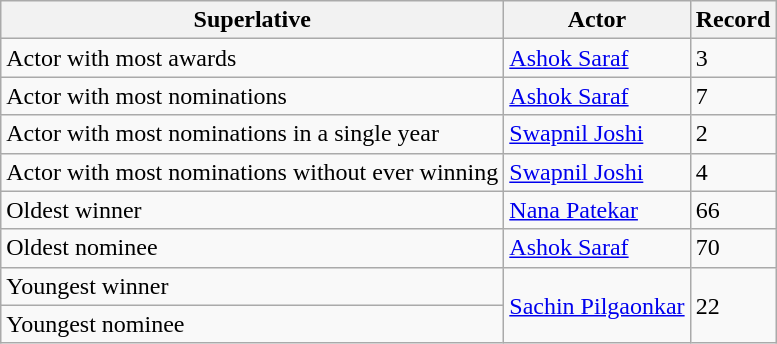<table class="wikitable sortable ">
<tr>
<th>Superlative</th>
<th>Actor</th>
<th>Record</th>
</tr>
<tr>
<td>Actor with most awards</td>
<td><a href='#'>Ashok Saraf</a></td>
<td>3</td>
</tr>
<tr>
<td>Actor with most nominations</td>
<td><a href='#'>Ashok Saraf</a></td>
<td>7</td>
</tr>
<tr>
<td>Actor with most nominations in a single year</td>
<td><a href='#'>Swapnil Joshi</a> <br></td>
<td>2</td>
</tr>
<tr>
<td>Actor with most nominations without ever winning</td>
<td><a href='#'>Swapnil Joshi</a></td>
<td>4</td>
</tr>
<tr>
<td>Oldest winner</td>
<td><a href='#'>Nana Patekar</a></td>
<td>66</td>
</tr>
<tr>
<td>Oldest nominee</td>
<td><a href='#'>Ashok Saraf</a></td>
<td>70</td>
</tr>
<tr>
<td>Youngest winner</td>
<td rowspan="2"><a href='#'>Sachin Pilgaonkar</a> </td>
<td rowspan="2">22</td>
</tr>
<tr>
<td>Youngest nominee</td>
</tr>
</table>
